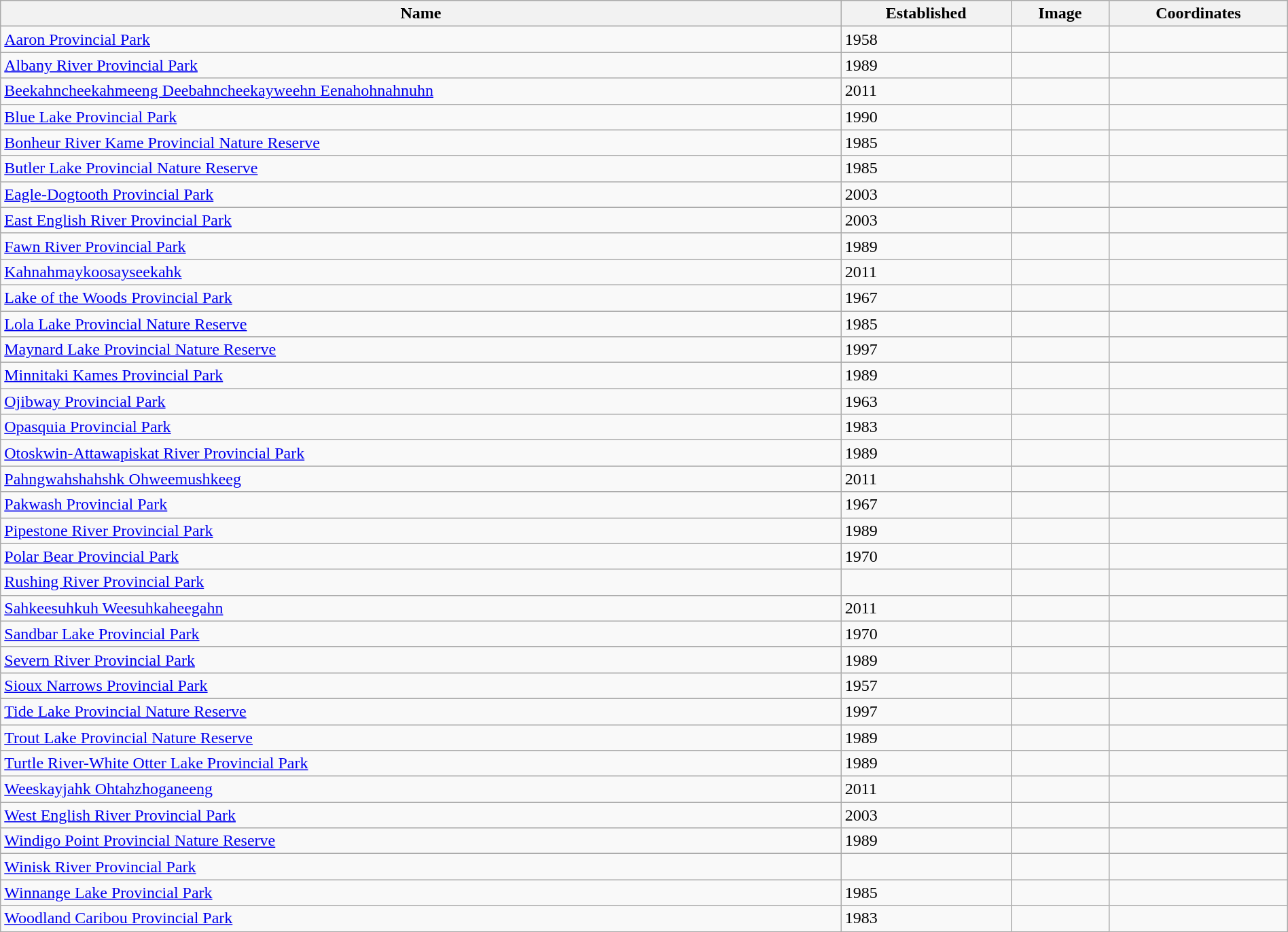<table class='wikitable sortable' style="width:100%">
<tr>
<th>Name</th>
<th>Established</th>
<th>Image</th>
<th>Coordinates</th>
</tr>
<tr>
<td><a href='#'>Aaron Provincial Park</a></td>
<td>1958</td>
<td></td>
<td></td>
</tr>
<tr>
<td><a href='#'>Albany River Provincial Park</a></td>
<td>1989</td>
<td></td>
<td></td>
</tr>
<tr>
<td><a href='#'>Beekahncheekahmeeng Deebahncheekayweehn Eenahohnahnuhn</a></td>
<td>2011</td>
<td></td>
<td></td>
</tr>
<tr>
<td><a href='#'>Blue Lake Provincial Park</a></td>
<td>1990</td>
<td></td>
<td></td>
</tr>
<tr>
<td><a href='#'>Bonheur River Kame Provincial Nature Reserve</a></td>
<td>1985</td>
<td></td>
<td></td>
</tr>
<tr>
<td><a href='#'>Butler Lake Provincial Nature Reserve</a></td>
<td>1985</td>
<td></td>
<td></td>
</tr>
<tr>
<td><a href='#'>Eagle-Dogtooth Provincial Park</a></td>
<td>2003</td>
<td></td>
<td></td>
</tr>
<tr>
<td><a href='#'>East English River Provincial Park</a></td>
<td>2003</td>
<td></td>
<td></td>
</tr>
<tr>
<td><a href='#'>Fawn River Provincial Park</a></td>
<td>1989</td>
<td></td>
<td></td>
</tr>
<tr>
<td><a href='#'>Kahnahmaykoosayseekahk</a></td>
<td>2011</td>
<td></td>
<td></td>
</tr>
<tr>
<td><a href='#'>Lake of the Woods Provincial Park</a></td>
<td>1967</td>
<td></td>
<td></td>
</tr>
<tr>
<td><a href='#'>Lola Lake Provincial Nature Reserve</a></td>
<td>1985</td>
<td></td>
<td></td>
</tr>
<tr>
<td><a href='#'>Maynard Lake Provincial Nature Reserve</a></td>
<td>1997</td>
<td></td>
<td></td>
</tr>
<tr>
<td><a href='#'>Minnitaki Kames Provincial Park</a></td>
<td>1989</td>
<td></td>
<td></td>
</tr>
<tr>
<td><a href='#'>Ojibway Provincial Park</a></td>
<td>1963</td>
<td></td>
<td></td>
</tr>
<tr>
<td><a href='#'>Opasquia Provincial Park</a></td>
<td>1983</td>
<td></td>
<td></td>
</tr>
<tr>
<td><a href='#'>Otoskwin-Attawapiskat River Provincial Park</a></td>
<td>1989</td>
<td></td>
<td></td>
</tr>
<tr>
<td><a href='#'>Pahngwahshahshk Ohweemushkeeg</a></td>
<td>2011</td>
<td></td>
<td></td>
</tr>
<tr>
<td><a href='#'>Pakwash Provincial Park</a></td>
<td>1967</td>
<td></td>
<td></td>
</tr>
<tr>
<td><a href='#'>Pipestone River Provincial Park</a></td>
<td>1989</td>
<td></td>
<td></td>
</tr>
<tr>
<td><a href='#'>Polar Bear Provincial Park</a></td>
<td>1970</td>
<td></td>
<td></td>
</tr>
<tr>
<td><a href='#'>Rushing River Provincial Park</a></td>
<td></td>
<td></td>
<td></td>
</tr>
<tr>
<td><a href='#'>Sahkeesuhkuh Weesuhkaheegahn</a></td>
<td>2011</td>
<td></td>
<td></td>
</tr>
<tr>
<td><a href='#'>Sandbar Lake Provincial Park</a></td>
<td>1970</td>
<td></td>
<td></td>
</tr>
<tr>
<td><a href='#'>Severn River Provincial Park</a></td>
<td>1989</td>
<td></td>
<td></td>
</tr>
<tr>
<td><a href='#'>Sioux Narrows Provincial Park</a></td>
<td>1957</td>
<td></td>
<td></td>
</tr>
<tr>
<td><a href='#'>Tide Lake Provincial Nature Reserve</a></td>
<td>1997</td>
<td></td>
<td></td>
</tr>
<tr>
<td><a href='#'>Trout Lake Provincial Nature Reserve</a></td>
<td>1989</td>
<td></td>
<td></td>
</tr>
<tr>
<td><a href='#'>Turtle River-White Otter Lake Provincial Park</a></td>
<td>1989</td>
<td></td>
<td></td>
</tr>
<tr>
<td><a href='#'>Weeskayjahk Ohtahzhoganeeng</a></td>
<td>2011</td>
<td></td>
<td></td>
</tr>
<tr>
<td><a href='#'>West English River Provincial Park</a></td>
<td>2003</td>
<td></td>
<td></td>
</tr>
<tr>
<td><a href='#'>Windigo Point Provincial Nature Reserve</a></td>
<td>1989</td>
<td></td>
<td></td>
</tr>
<tr>
<td><a href='#'>Winisk River Provincial Park</a></td>
<td></td>
<td></td>
<td></td>
</tr>
<tr>
<td><a href='#'>Winnange Lake Provincial Park</a></td>
<td>1985</td>
<td></td>
<td></td>
</tr>
<tr>
<td><a href='#'>Woodland Caribou Provincial Park</a></td>
<td>1983</td>
<td></td>
<td></td>
</tr>
</table>
